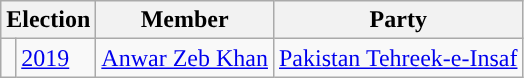<table class="wikitable">
<tr>
<th colspan="2">Election</th>
<th>Member</th>
<th>Party</th>
</tr>
<tr>
<td style="background-color: "></td>
<td><a href='#'>2019</a></td>
<td><a href='#'>Anwar Zeb Khan</a></td>
<td><a href='#'>Pakistan Tehreek-e-Insaf</a></td>
</tr>
</table>
